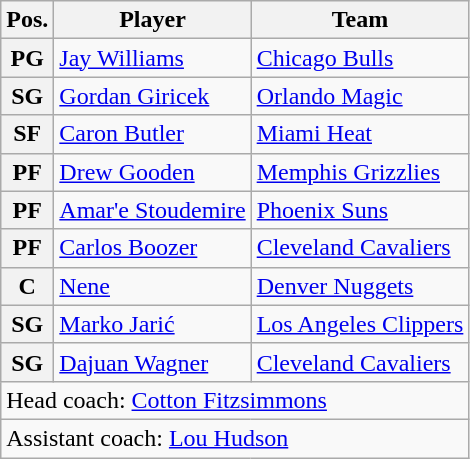<table class="wikitable">
<tr>
<th>Pos.</th>
<th>Player</th>
<th>Team</th>
</tr>
<tr>
<th>PG</th>
<td><a href='#'>Jay Williams</a></td>
<td><a href='#'>Chicago Bulls</a></td>
</tr>
<tr>
<th>SG</th>
<td><a href='#'>Gordan Giricek</a></td>
<td><a href='#'>Orlando Magic</a></td>
</tr>
<tr>
<th>SF</th>
<td><a href='#'>Caron Butler</a></td>
<td><a href='#'>Miami Heat</a></td>
</tr>
<tr>
<th>PF</th>
<td><a href='#'>Drew Gooden</a></td>
<td><a href='#'>Memphis Grizzlies</a></td>
</tr>
<tr>
<th>PF</th>
<td><a href='#'>Amar'e Stoudemire</a></td>
<td><a href='#'>Phoenix Suns</a></td>
</tr>
<tr>
<th>PF</th>
<td><a href='#'>Carlos Boozer</a></td>
<td><a href='#'>Cleveland Cavaliers</a></td>
</tr>
<tr>
<th>C</th>
<td><a href='#'>Nene</a></td>
<td><a href='#'>Denver Nuggets</a></td>
</tr>
<tr>
<th>SG</th>
<td><a href='#'>Marko Jarić</a></td>
<td><a href='#'>Los Angeles Clippers</a></td>
</tr>
<tr>
<th>SG</th>
<td><a href='#'>Dajuan Wagner</a></td>
<td><a href='#'>Cleveland Cavaliers</a></td>
</tr>
<tr>
<td colspan="3">Head coach: <a href='#'>Cotton Fitzsimmons</a></td>
</tr>
<tr>
<td colspan="3">Assistant coach: <a href='#'>Lou Hudson</a></td>
</tr>
</table>
